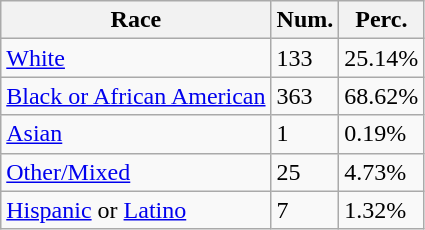<table class="wikitable">
<tr>
<th>Race</th>
<th>Num.</th>
<th>Perc.</th>
</tr>
<tr>
<td><a href='#'>White</a></td>
<td>133</td>
<td>25.14%</td>
</tr>
<tr>
<td><a href='#'>Black or African American</a></td>
<td>363</td>
<td>68.62%</td>
</tr>
<tr>
<td><a href='#'>Asian</a></td>
<td>1</td>
<td>0.19%</td>
</tr>
<tr>
<td><a href='#'>Other/Mixed</a></td>
<td>25</td>
<td>4.73%</td>
</tr>
<tr>
<td><a href='#'>Hispanic</a> or <a href='#'>Latino</a></td>
<td>7</td>
<td>1.32%</td>
</tr>
</table>
